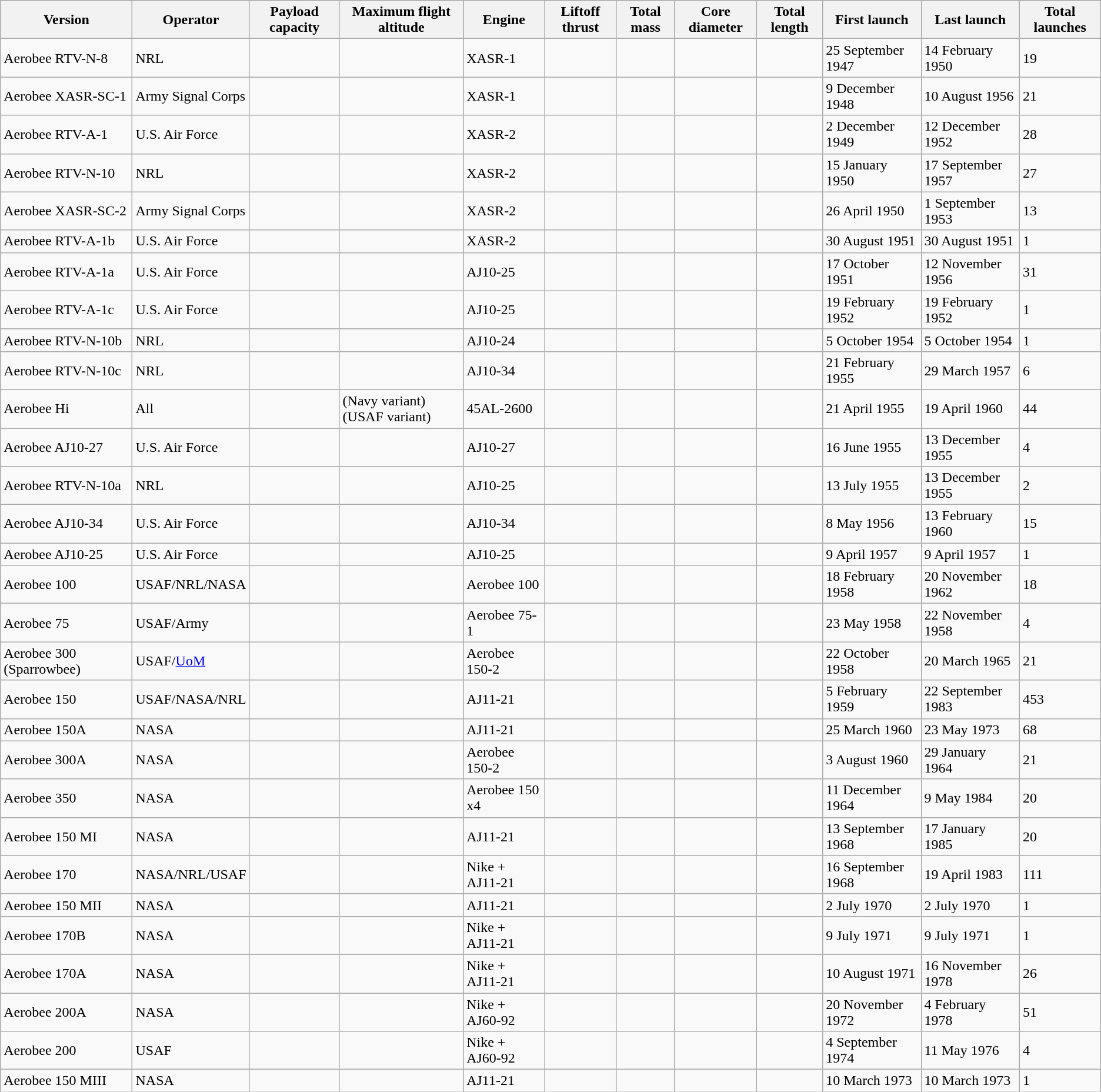<table class="wikitable sortable" border="1">
<tr>
<th>Version</th>
<th>Operator</th>
<th>Payload capacity</th>
<th>Maximum flight altitude</th>
<th>Engine</th>
<th>Liftoff thrust</th>
<th>Total mass</th>
<th>Core diameter</th>
<th>Total length</th>
<th>First launch</th>
<th>Last launch</th>
<th>Total launches</th>
</tr>
<tr>
<td>Aerobee RTV-N-8</td>
<td>NRL</td>
<td></td>
<td></td>
<td>XASR-1</td>
<td></td>
<td></td>
<td></td>
<td></td>
<td>25 September 1947</td>
<td>14 February 1950</td>
<td>19</td>
</tr>
<tr>
<td>Aerobee XASR-SC-1</td>
<td>Army Signal Corps</td>
<td></td>
<td></td>
<td>XASR-1</td>
<td></td>
<td></td>
<td></td>
<td></td>
<td>9 December 1948</td>
<td>10 August 1956</td>
<td>21</td>
</tr>
<tr>
<td>Aerobee RTV-A-1</td>
<td>U.S. Air Force</td>
<td></td>
<td></td>
<td>XASR-2</td>
<td></td>
<td></td>
<td></td>
<td></td>
<td>2 December 1949</td>
<td>12 December 1952</td>
<td>28</td>
</tr>
<tr>
<td>Aerobee RTV-N-10</td>
<td>NRL</td>
<td></td>
<td></td>
<td>XASR-2</td>
<td></td>
<td></td>
<td></td>
<td></td>
<td>15 January 1950</td>
<td>17 September 1957</td>
<td>27</td>
</tr>
<tr>
<td>Aerobee XASR-SC-2</td>
<td>Army Signal Corps</td>
<td></td>
<td></td>
<td>XASR-2</td>
<td></td>
<td></td>
<td></td>
<td></td>
<td>26 April 1950</td>
<td>1 September 1953</td>
<td>13</td>
</tr>
<tr>
<td>Aerobee RTV-A-1b</td>
<td>U.S. Air Force</td>
<td></td>
<td></td>
<td>XASR-2</td>
<td></td>
<td></td>
<td></td>
<td></td>
<td>30 August 1951</td>
<td>30 August 1951</td>
<td>1</td>
</tr>
<tr>
<td>Aerobee RTV-A-1a</td>
<td>U.S. Air Force</td>
<td></td>
<td></td>
<td>AJ10-25</td>
<td></td>
<td></td>
<td></td>
<td></td>
<td>17 October 1951</td>
<td>12 November 1956</td>
<td>31</td>
</tr>
<tr>
<td>Aerobee RTV-A-1c</td>
<td>U.S. Air Force</td>
<td></td>
<td></td>
<td>AJ10-25</td>
<td></td>
<td></td>
<td></td>
<td></td>
<td>19 February 1952</td>
<td>19 February 1952</td>
<td>1</td>
</tr>
<tr>
<td>Aerobee RTV-N-10b</td>
<td>NRL</td>
<td></td>
<td></td>
<td>AJ10-24</td>
<td></td>
<td></td>
<td></td>
<td></td>
<td>5 October 1954</td>
<td>5 October 1954</td>
<td>1</td>
</tr>
<tr>
<td>Aerobee RTV-N-10c</td>
<td>NRL</td>
<td></td>
<td></td>
<td>AJ10-34</td>
<td></td>
<td></td>
<td></td>
<td></td>
<td>21 February 1955</td>
<td>29 March 1957</td>
<td>6</td>
</tr>
<tr>
<td>Aerobee Hi</td>
<td>All</td>
<td></td>
<td> (Navy variant)<br> (USAF variant)</td>
<td>45AL-2600</td>
<td></td>
<td></td>
<td></td>
<td></td>
<td>21 April 1955</td>
<td>19 April 1960</td>
<td>44</td>
</tr>
<tr>
<td>Aerobee AJ10-27</td>
<td>U.S. Air Force</td>
<td></td>
<td></td>
<td>AJ10-27</td>
<td></td>
<td></td>
<td></td>
<td></td>
<td>16 June 1955</td>
<td>13 December 1955</td>
<td>4</td>
</tr>
<tr>
<td>Aerobee RTV-N-10a</td>
<td>NRL</td>
<td></td>
<td></td>
<td>AJ10-25</td>
<td></td>
<td></td>
<td></td>
<td></td>
<td>13 July 1955</td>
<td>13 December 1955</td>
<td>2</td>
</tr>
<tr>
<td>Aerobee AJ10-34</td>
<td>U.S. Air Force</td>
<td></td>
<td></td>
<td>AJ10-34</td>
<td></td>
<td></td>
<td></td>
<td></td>
<td>8 May 1956</td>
<td>13 February 1960</td>
<td>15</td>
</tr>
<tr>
<td>Aerobee AJ10-25</td>
<td>U.S. Air Force</td>
<td></td>
<td></td>
<td>AJ10-25</td>
<td></td>
<td></td>
<td></td>
<td></td>
<td>9 April 1957</td>
<td>9 April 1957</td>
<td>1</td>
</tr>
<tr>
<td>Aerobee 100</td>
<td>USAF/NRL/NASA</td>
<td></td>
<td></td>
<td>Aerobee 100</td>
<td></td>
<td></td>
<td></td>
<td></td>
<td>18 February 1958</td>
<td>20 November 1962</td>
<td>18</td>
</tr>
<tr>
<td>Aerobee 75</td>
<td>USAF/Army</td>
<td></td>
<td></td>
<td>Aerobee 75-1</td>
<td></td>
<td></td>
<td></td>
<td></td>
<td>23 May 1958</td>
<td>22 November 1958</td>
<td>4</td>
</tr>
<tr>
<td>Aerobee 300 (Sparrowbee)</td>
<td>USAF/<a href='#'>UoM</a></td>
<td></td>
<td></td>
<td>Aerobee 150-2</td>
<td></td>
<td></td>
<td></td>
<td></td>
<td>22 October 1958</td>
<td>20 March 1965</td>
<td>21</td>
</tr>
<tr>
<td>Aerobee 150</td>
<td>USAF/NASA/NRL</td>
<td></td>
<td></td>
<td>AJ11-21</td>
<td></td>
<td></td>
<td></td>
<td></td>
<td>5 February 1959</td>
<td>22 September 1983</td>
<td>453</td>
</tr>
<tr>
<td>Aerobee 150A</td>
<td>NASA</td>
<td></td>
<td></td>
<td>AJ11-21</td>
<td></td>
<td></td>
<td></td>
<td></td>
<td>25 March 1960</td>
<td>23 May 1973</td>
<td>68</td>
</tr>
<tr>
<td>Aerobee 300A</td>
<td>NASA</td>
<td></td>
<td></td>
<td>Aerobee 150-2</td>
<td></td>
<td></td>
<td></td>
<td></td>
<td>3 August 1960</td>
<td>29 January 1964</td>
<td>21</td>
</tr>
<tr>
<td>Aerobee 350</td>
<td>NASA</td>
<td></td>
<td></td>
<td>Aerobee 150 x4</td>
<td></td>
<td></td>
<td></td>
<td></td>
<td>11 December 1964</td>
<td>9 May 1984</td>
<td>20</td>
</tr>
<tr>
<td>Aerobee 150 MI</td>
<td>NASA</td>
<td></td>
<td></td>
<td>AJ11-21</td>
<td></td>
<td></td>
<td></td>
<td></td>
<td>13 September 1968</td>
<td>17 January 1985</td>
<td>20</td>
</tr>
<tr>
<td>Aerobee 170</td>
<td>NASA/NRL/USAF</td>
<td></td>
<td></td>
<td>Nike + AJ11-21</td>
<td></td>
<td></td>
<td></td>
<td></td>
<td>16 September 1968</td>
<td>19 April 1983</td>
<td>111</td>
</tr>
<tr>
<td>Aerobee 150 MII</td>
<td>NASA</td>
<td></td>
<td></td>
<td>AJ11-21</td>
<td></td>
<td></td>
<td></td>
<td></td>
<td>2 July 1970</td>
<td>2 July 1970</td>
<td>1</td>
</tr>
<tr>
<td>Aerobee 170B</td>
<td>NASA</td>
<td></td>
<td></td>
<td>Nike + AJ11-21</td>
<td></td>
<td></td>
<td></td>
<td></td>
<td>9 July 1971</td>
<td>9 July 1971</td>
<td>1</td>
</tr>
<tr>
<td>Aerobee 170A</td>
<td>NASA</td>
<td></td>
<td></td>
<td>Nike + AJ11-21</td>
<td></td>
<td></td>
<td></td>
<td></td>
<td>10 August 1971</td>
<td>16 November 1978</td>
<td>26</td>
</tr>
<tr>
<td>Aerobee 200A</td>
<td>NASA</td>
<td></td>
<td></td>
<td>Nike + AJ60-92</td>
<td></td>
<td></td>
<td></td>
<td></td>
<td>20 November 1972</td>
<td>4 February 1978</td>
<td>51</td>
</tr>
<tr>
<td>Aerobee 200</td>
<td>USAF</td>
<td></td>
<td></td>
<td>Nike + AJ60-92</td>
<td></td>
<td></td>
<td></td>
<td></td>
<td>4 September 1974</td>
<td>11 May 1976</td>
<td>4</td>
</tr>
<tr>
<td>Aerobee 150 MIII</td>
<td>NASA</td>
<td></td>
<td></td>
<td>AJ11-21</td>
<td></td>
<td></td>
<td></td>
<td></td>
<td>10 March 1973</td>
<td>10 March 1973</td>
<td>1</td>
</tr>
</table>
